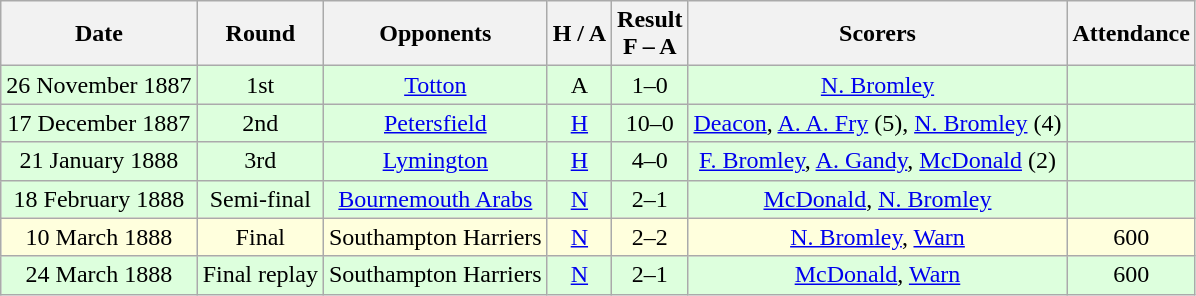<table class="wikitable" style="text-align:center">
<tr>
<th>Date</th>
<th>Round</th>
<th>Opponents</th>
<th>H / A</th>
<th>Result<br>F – A</th>
<th>Scorers</th>
<th>Attendance</th>
</tr>
<tr bgcolor="#ddffdd">
<td>26 November 1887</td>
<td>1st</td>
<td><a href='#'>Totton</a></td>
<td>A</td>
<td>1–0</td>
<td><a href='#'>N. Bromley</a></td>
<td></td>
</tr>
<tr bgcolor="#ddffdd">
<td>17 December 1887</td>
<td>2nd</td>
<td><a href='#'>Petersfield</a></td>
<td><a href='#'>H</a></td>
<td>10–0</td>
<td><a href='#'>Deacon</a>, <a href='#'>A. A. Fry</a> (5), <a href='#'>N. Bromley</a> (4)</td>
<td></td>
</tr>
<tr bgcolor="#ddffdd">
<td>21 January 1888</td>
<td>3rd</td>
<td><a href='#'>Lymington</a></td>
<td><a href='#'>H</a></td>
<td>4–0</td>
<td><a href='#'>F. Bromley</a>, <a href='#'>A. Gandy</a>, <a href='#'>McDonald</a> (2)</td>
<td></td>
</tr>
<tr bgcolor="#ddffdd">
<td>18 February 1888</td>
<td>Semi-final</td>
<td><a href='#'>Bournemouth Arabs</a></td>
<td><a href='#'>N</a></td>
<td>2–1</td>
<td><a href='#'>McDonald</a>, <a href='#'>N. Bromley</a></td>
<td></td>
</tr>
<tr bgcolor="#ffffdd">
<td>10 March 1888</td>
<td>Final</td>
<td>Southampton Harriers</td>
<td><a href='#'>N</a></td>
<td>2–2</td>
<td><a href='#'>N. Bromley</a>, <a href='#'>Warn</a></td>
<td>600</td>
</tr>
<tr bgcolor="#ddffdd">
<td>24 March 1888</td>
<td>Final replay</td>
<td>Southampton Harriers</td>
<td><a href='#'>N</a></td>
<td>2–1</td>
<td><a href='#'>McDonald</a>, <a href='#'>Warn</a></td>
<td>600</td>
</tr>
</table>
